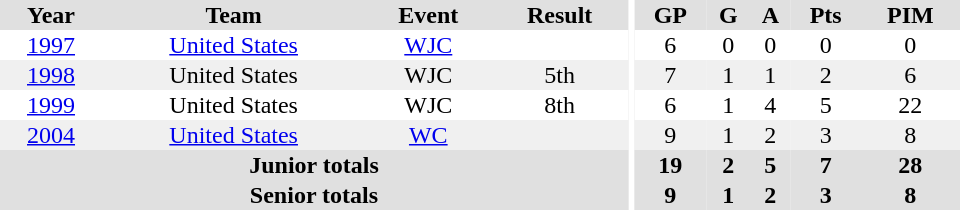<table border="0" cellpadding="1" cellspacing="0" ID="Table3" style="text-align:center; width:40em">
<tr ALIGN="center" bgcolor="#e0e0e0">
<th>Year</th>
<th>Team</th>
<th>Event</th>
<th>Result</th>
<th rowspan="99" bgcolor="#ffffff"></th>
<th>GP</th>
<th>G</th>
<th>A</th>
<th>Pts</th>
<th>PIM</th>
</tr>
<tr>
<td><a href='#'>1997</a></td>
<td><a href='#'>United States</a></td>
<td><a href='#'>WJC</a></td>
<td></td>
<td>6</td>
<td>0</td>
<td>0</td>
<td>0</td>
<td>0</td>
</tr>
<tr bgcolor="#f0f0f0">
<td><a href='#'>1998</a></td>
<td>United States</td>
<td>WJC</td>
<td>5th</td>
<td>7</td>
<td>1</td>
<td>1</td>
<td>2</td>
<td>6</td>
</tr>
<tr>
<td><a href='#'>1999</a></td>
<td>United States</td>
<td>WJC</td>
<td>8th</td>
<td>6</td>
<td>1</td>
<td>4</td>
<td>5</td>
<td>22</td>
</tr>
<tr bgcolor="#f0f0f0">
<td><a href='#'>2004</a></td>
<td><a href='#'>United States</a></td>
<td><a href='#'>WC</a></td>
<td></td>
<td>9</td>
<td>1</td>
<td>2</td>
<td>3</td>
<td>8</td>
</tr>
<tr bgcolor="#e0e0e0">
<th colspan="4">Junior totals</th>
<th>19</th>
<th>2</th>
<th>5</th>
<th>7</th>
<th>28</th>
</tr>
<tr bgcolor="#e0e0e0">
<th colspan="4">Senior totals</th>
<th>9</th>
<th>1</th>
<th>2</th>
<th>3</th>
<th>8</th>
</tr>
</table>
